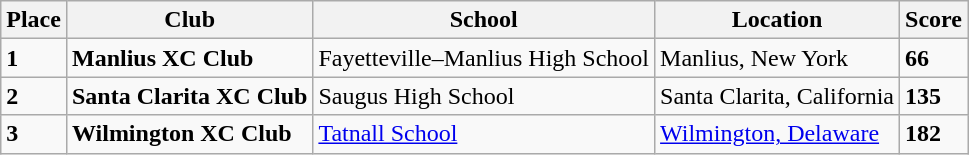<table class="wikitable">
<tr>
<th>Place</th>
<th>Club</th>
<th>School</th>
<th>Location</th>
<th>Score</th>
</tr>
<tr>
<td><strong>1</strong></td>
<td><strong>Manlius XC Club</strong></td>
<td>Fayetteville–Manlius High School</td>
<td>Manlius, New York</td>
<td><strong>66</strong></td>
</tr>
<tr>
<td><strong>2</strong></td>
<td><strong>Santa Clarita XC Club</strong></td>
<td>Saugus High School</td>
<td>Santa Clarita, California</td>
<td><strong>135</strong></td>
</tr>
<tr>
<td><strong>3</strong></td>
<td><strong>Wilmington XC Club</strong></td>
<td><a href='#'>Tatnall School</a></td>
<td><a href='#'>Wilmington, Delaware</a></td>
<td><strong>182</strong></td>
</tr>
</table>
